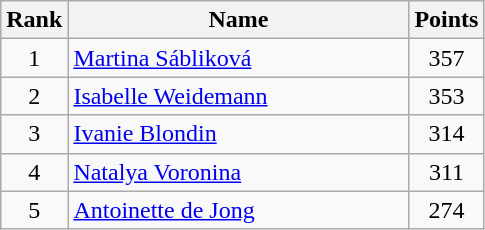<table class="wikitable" border="1" style="text-align:center">
<tr>
<th width=30>Rank</th>
<th width=220>Name</th>
<th width=25>Points</th>
</tr>
<tr>
<td>1</td>
<td align="left"> <a href='#'>Martina Sábliková</a></td>
<td>357</td>
</tr>
<tr>
<td>2</td>
<td align="left"> <a href='#'>Isabelle Weidemann</a></td>
<td>353</td>
</tr>
<tr>
<td>3</td>
<td align="left"> <a href='#'>Ivanie Blondin</a></td>
<td>314</td>
</tr>
<tr>
<td>4</td>
<td align="left"> <a href='#'>Natalya Voronina</a></td>
<td>311</td>
</tr>
<tr>
<td>5</td>
<td align="left"> <a href='#'>Antoinette de Jong</a></td>
<td>274</td>
</tr>
</table>
